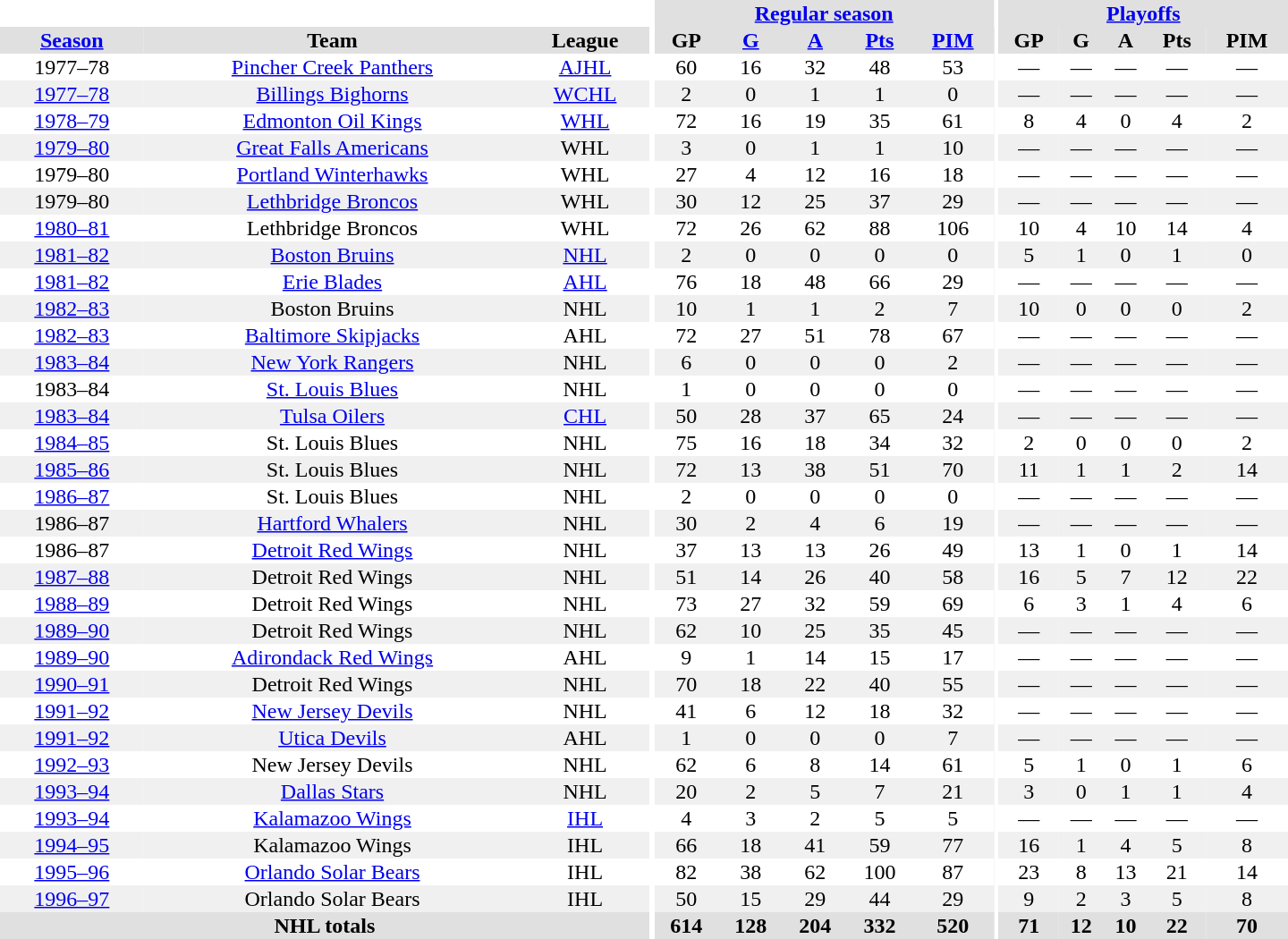<table border="0" cellpadding="1" cellspacing="0" style="text-align:center; width:60em">
<tr bgcolor="#e0e0e0">
<th colspan="3" bgcolor="#ffffff"></th>
<th rowspan="100" bgcolor="#ffffff"></th>
<th colspan="5"><a href='#'>Regular season</a></th>
<th rowspan="100" bgcolor="#ffffff"></th>
<th colspan="5"><a href='#'>Playoffs</a></th>
</tr>
<tr bgcolor="#e0e0e0">
<th><a href='#'>Season</a></th>
<th>Team</th>
<th>League</th>
<th>GP</th>
<th><a href='#'>G</a></th>
<th><a href='#'>A</a></th>
<th><a href='#'>Pts</a></th>
<th><a href='#'>PIM</a></th>
<th>GP</th>
<th>G</th>
<th>A</th>
<th>Pts</th>
<th>PIM</th>
</tr>
<tr>
<td>1977–78</td>
<td><a href='#'>Pincher Creek Panthers</a></td>
<td><a href='#'>AJHL</a></td>
<td>60</td>
<td>16</td>
<td>32</td>
<td>48</td>
<td>53</td>
<td>—</td>
<td>—</td>
<td>—</td>
<td>—</td>
<td>—</td>
</tr>
<tr bgcolor="#f0f0f0">
<td><a href='#'>1977–78</a></td>
<td><a href='#'>Billings Bighorns</a></td>
<td><a href='#'>WCHL</a></td>
<td>2</td>
<td>0</td>
<td>1</td>
<td>1</td>
<td>0</td>
<td>—</td>
<td>—</td>
<td>—</td>
<td>—</td>
<td>—</td>
</tr>
<tr>
<td><a href='#'>1978–79</a></td>
<td><a href='#'>Edmonton Oil Kings</a></td>
<td><a href='#'>WHL</a></td>
<td>72</td>
<td>16</td>
<td>19</td>
<td>35</td>
<td>61</td>
<td>8</td>
<td>4</td>
<td>0</td>
<td>4</td>
<td>2</td>
</tr>
<tr bgcolor="#f0f0f0">
<td><a href='#'>1979–80</a></td>
<td><a href='#'>Great Falls Americans</a></td>
<td>WHL</td>
<td>3</td>
<td>0</td>
<td>1</td>
<td>1</td>
<td>10</td>
<td>—</td>
<td>—</td>
<td>—</td>
<td>—</td>
<td>—</td>
</tr>
<tr>
<td>1979–80</td>
<td><a href='#'>Portland Winterhawks</a></td>
<td>WHL</td>
<td>27</td>
<td>4</td>
<td>12</td>
<td>16</td>
<td>18</td>
<td>—</td>
<td>—</td>
<td>—</td>
<td>—</td>
<td>—</td>
</tr>
<tr bgcolor="#f0f0f0">
<td>1979–80</td>
<td><a href='#'>Lethbridge Broncos</a></td>
<td>WHL</td>
<td>30</td>
<td>12</td>
<td>25</td>
<td>37</td>
<td>29</td>
<td>—</td>
<td>—</td>
<td>—</td>
<td>—</td>
<td>—</td>
</tr>
<tr>
<td><a href='#'>1980–81</a></td>
<td>Lethbridge Broncos</td>
<td>WHL</td>
<td>72</td>
<td>26</td>
<td>62</td>
<td>88</td>
<td>106</td>
<td>10</td>
<td>4</td>
<td>10</td>
<td>14</td>
<td>4</td>
</tr>
<tr bgcolor="#f0f0f0">
<td><a href='#'>1981–82</a></td>
<td><a href='#'>Boston Bruins</a></td>
<td><a href='#'>NHL</a></td>
<td>2</td>
<td>0</td>
<td>0</td>
<td>0</td>
<td>0</td>
<td>5</td>
<td>1</td>
<td>0</td>
<td>1</td>
<td>0</td>
</tr>
<tr>
<td><a href='#'>1981–82</a></td>
<td><a href='#'>Erie Blades</a></td>
<td><a href='#'>AHL</a></td>
<td>76</td>
<td>18</td>
<td>48</td>
<td>66</td>
<td>29</td>
<td>—</td>
<td>—</td>
<td>—</td>
<td>—</td>
<td>—</td>
</tr>
<tr bgcolor="#f0f0f0">
<td><a href='#'>1982–83</a></td>
<td>Boston Bruins</td>
<td>NHL</td>
<td>10</td>
<td>1</td>
<td>1</td>
<td>2</td>
<td>7</td>
<td>10</td>
<td>0</td>
<td>0</td>
<td>0</td>
<td>2</td>
</tr>
<tr>
<td><a href='#'>1982–83</a></td>
<td><a href='#'>Baltimore Skipjacks</a></td>
<td>AHL</td>
<td>72</td>
<td>27</td>
<td>51</td>
<td>78</td>
<td>67</td>
<td>—</td>
<td>—</td>
<td>—</td>
<td>—</td>
<td>—</td>
</tr>
<tr bgcolor="#f0f0f0">
<td><a href='#'>1983–84</a></td>
<td><a href='#'>New York Rangers</a></td>
<td>NHL</td>
<td>6</td>
<td>0</td>
<td>0</td>
<td>0</td>
<td>2</td>
<td>—</td>
<td>—</td>
<td>—</td>
<td>—</td>
<td>—</td>
</tr>
<tr>
<td>1983–84</td>
<td><a href='#'>St. Louis Blues</a></td>
<td>NHL</td>
<td>1</td>
<td>0</td>
<td>0</td>
<td>0</td>
<td>0</td>
<td>—</td>
<td>—</td>
<td>—</td>
<td>—</td>
<td>—</td>
</tr>
<tr bgcolor="#f0f0f0">
<td><a href='#'>1983–84</a></td>
<td><a href='#'>Tulsa Oilers</a></td>
<td><a href='#'>CHL</a></td>
<td>50</td>
<td>28</td>
<td>37</td>
<td>65</td>
<td>24</td>
<td>—</td>
<td>—</td>
<td>—</td>
<td>—</td>
<td>—</td>
</tr>
<tr>
<td><a href='#'>1984–85</a></td>
<td>St. Louis Blues</td>
<td>NHL</td>
<td>75</td>
<td>16</td>
<td>18</td>
<td>34</td>
<td>32</td>
<td>2</td>
<td>0</td>
<td>0</td>
<td>0</td>
<td>2</td>
</tr>
<tr bgcolor="#f0f0f0">
<td><a href='#'>1985–86</a></td>
<td>St. Louis Blues</td>
<td>NHL</td>
<td>72</td>
<td>13</td>
<td>38</td>
<td>51</td>
<td>70</td>
<td>11</td>
<td>1</td>
<td>1</td>
<td>2</td>
<td>14</td>
</tr>
<tr>
<td><a href='#'>1986–87</a></td>
<td>St. Louis Blues</td>
<td>NHL</td>
<td>2</td>
<td>0</td>
<td>0</td>
<td>0</td>
<td>0</td>
<td>—</td>
<td>—</td>
<td>—</td>
<td>—</td>
<td>—</td>
</tr>
<tr bgcolor="#f0f0f0">
<td>1986–87</td>
<td><a href='#'>Hartford Whalers</a></td>
<td>NHL</td>
<td>30</td>
<td>2</td>
<td>4</td>
<td>6</td>
<td>19</td>
<td>—</td>
<td>—</td>
<td>—</td>
<td>—</td>
<td>—</td>
</tr>
<tr>
<td>1986–87</td>
<td><a href='#'>Detroit Red Wings</a></td>
<td>NHL</td>
<td>37</td>
<td>13</td>
<td>13</td>
<td>26</td>
<td>49</td>
<td>13</td>
<td>1</td>
<td>0</td>
<td>1</td>
<td>14</td>
</tr>
<tr bgcolor="#f0f0f0">
<td><a href='#'>1987–88</a></td>
<td>Detroit Red Wings</td>
<td>NHL</td>
<td>51</td>
<td>14</td>
<td>26</td>
<td>40</td>
<td>58</td>
<td>16</td>
<td>5</td>
<td>7</td>
<td>12</td>
<td>22</td>
</tr>
<tr>
<td><a href='#'>1988–89</a></td>
<td>Detroit Red Wings</td>
<td>NHL</td>
<td>73</td>
<td>27</td>
<td>32</td>
<td>59</td>
<td>69</td>
<td>6</td>
<td>3</td>
<td>1</td>
<td>4</td>
<td>6</td>
</tr>
<tr bgcolor="#f0f0f0">
<td><a href='#'>1989–90</a></td>
<td>Detroit Red Wings</td>
<td>NHL</td>
<td>62</td>
<td>10</td>
<td>25</td>
<td>35</td>
<td>45</td>
<td>—</td>
<td>—</td>
<td>—</td>
<td>—</td>
<td>—</td>
</tr>
<tr>
<td><a href='#'>1989–90</a></td>
<td><a href='#'>Adirondack Red Wings</a></td>
<td>AHL</td>
<td>9</td>
<td>1</td>
<td>14</td>
<td>15</td>
<td>17</td>
<td>—</td>
<td>—</td>
<td>—</td>
<td>—</td>
<td>—</td>
</tr>
<tr bgcolor="#f0f0f0">
<td><a href='#'>1990–91</a></td>
<td>Detroit Red Wings</td>
<td>NHL</td>
<td>70</td>
<td>18</td>
<td>22</td>
<td>40</td>
<td>55</td>
<td>—</td>
<td>—</td>
<td>—</td>
<td>—</td>
<td>—</td>
</tr>
<tr>
<td><a href='#'>1991–92</a></td>
<td><a href='#'>New Jersey Devils</a></td>
<td>NHL</td>
<td>41</td>
<td>6</td>
<td>12</td>
<td>18</td>
<td>32</td>
<td>—</td>
<td>—</td>
<td>—</td>
<td>—</td>
<td>—</td>
</tr>
<tr bgcolor="#f0f0f0">
<td><a href='#'>1991–92</a></td>
<td><a href='#'>Utica Devils</a></td>
<td>AHL</td>
<td>1</td>
<td>0</td>
<td>0</td>
<td>0</td>
<td>7</td>
<td>—</td>
<td>—</td>
<td>—</td>
<td>—</td>
<td>—</td>
</tr>
<tr>
<td><a href='#'>1992–93</a></td>
<td>New Jersey Devils</td>
<td>NHL</td>
<td>62</td>
<td>6</td>
<td>8</td>
<td>14</td>
<td>61</td>
<td>5</td>
<td>1</td>
<td>0</td>
<td>1</td>
<td>6</td>
</tr>
<tr bgcolor="#f0f0f0">
<td><a href='#'>1993–94</a></td>
<td><a href='#'>Dallas Stars</a></td>
<td>NHL</td>
<td>20</td>
<td>2</td>
<td>5</td>
<td>7</td>
<td>21</td>
<td>3</td>
<td>0</td>
<td>1</td>
<td>1</td>
<td>4</td>
</tr>
<tr>
<td><a href='#'>1993–94</a></td>
<td><a href='#'>Kalamazoo Wings</a></td>
<td><a href='#'>IHL</a></td>
<td>4</td>
<td>3</td>
<td>2</td>
<td>5</td>
<td>5</td>
<td>—</td>
<td>—</td>
<td>—</td>
<td>—</td>
<td>—</td>
</tr>
<tr bgcolor="#f0f0f0">
<td><a href='#'>1994–95</a></td>
<td>Kalamazoo Wings</td>
<td>IHL</td>
<td>66</td>
<td>18</td>
<td>41</td>
<td>59</td>
<td>77</td>
<td>16</td>
<td>1</td>
<td>4</td>
<td>5</td>
<td>8</td>
</tr>
<tr>
<td><a href='#'>1995–96</a></td>
<td><a href='#'>Orlando Solar Bears</a></td>
<td>IHL</td>
<td>82</td>
<td>38</td>
<td>62</td>
<td>100</td>
<td>87</td>
<td>23</td>
<td>8</td>
<td>13</td>
<td>21</td>
<td>14</td>
</tr>
<tr bgcolor="#f0f0f0">
<td><a href='#'>1996–97</a></td>
<td>Orlando Solar Bears</td>
<td>IHL</td>
<td>50</td>
<td>15</td>
<td>29</td>
<td>44</td>
<td>29</td>
<td>9</td>
<td>2</td>
<td>3</td>
<td>5</td>
<td>8</td>
</tr>
<tr bgcolor="#e0e0e0">
<th colspan="3">NHL totals</th>
<th>614</th>
<th>128</th>
<th>204</th>
<th>332</th>
<th>520</th>
<th>71</th>
<th>12</th>
<th>10</th>
<th>22</th>
<th>70</th>
</tr>
</table>
